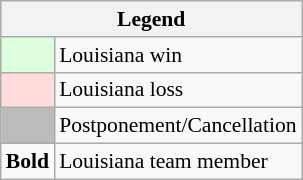<table class="wikitable" style="font-size:90%">
<tr>
<th colspan="2">Legend</th>
</tr>
<tr>
<td bgcolor="#ddffdd"> </td>
<td>Louisiana win</td>
</tr>
<tr>
<td bgcolor="#ffdddd"> </td>
<td>Louisiana loss</td>
</tr>
<tr>
<td bgcolor="#bbbbbb"> </td>
<td>Postponement/Cancellation</td>
</tr>
<tr>
<td><strong>Bold</strong></td>
<td>Louisiana team member</td>
</tr>
</table>
